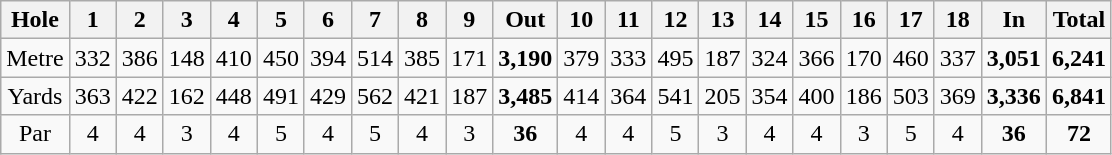<table class="wikitable" style="text-align:center">
<tr>
<th align="left">Hole</th>
<th>1</th>
<th>2</th>
<th>3</th>
<th>4</th>
<th>5</th>
<th>6</th>
<th>7</th>
<th>8</th>
<th>9</th>
<th>Out</th>
<th>10</th>
<th>11</th>
<th>12</th>
<th>13</th>
<th>14</th>
<th>15</th>
<th>16</th>
<th>17</th>
<th>18</th>
<th>In</th>
<th>Total</th>
</tr>
<tr>
<td align="center">Metre</td>
<td>332</td>
<td>386</td>
<td>148</td>
<td>410</td>
<td>450</td>
<td>394</td>
<td>514</td>
<td>385</td>
<td>171</td>
<td><strong>3,190</strong></td>
<td>379</td>
<td>333</td>
<td>495</td>
<td>187</td>
<td>324</td>
<td>366</td>
<td>170</td>
<td>460</td>
<td>337</td>
<td><strong>3,051</strong></td>
<td><strong>6,241</strong></td>
</tr>
<tr>
<td align="center">Yards</td>
<td>363</td>
<td>422</td>
<td>162</td>
<td>448</td>
<td>491</td>
<td>429</td>
<td>562</td>
<td>421</td>
<td>187</td>
<td><strong>3,485</strong></td>
<td>414</td>
<td>364</td>
<td>541</td>
<td>205</td>
<td>354</td>
<td>400</td>
<td>186</td>
<td>503</td>
<td>369</td>
<td><strong>3,336</strong></td>
<td><strong>6,841</strong></td>
</tr>
<tr>
<td align="center">Par</td>
<td>4</td>
<td>4</td>
<td>3</td>
<td>4</td>
<td>5</td>
<td>4</td>
<td>5</td>
<td>4</td>
<td>3</td>
<td><strong>36</strong></td>
<td>4</td>
<td>4</td>
<td>5</td>
<td>3</td>
<td>4</td>
<td>4</td>
<td>3</td>
<td>5</td>
<td>4</td>
<td><strong>36</strong></td>
<td><strong>72</strong></td>
</tr>
</table>
